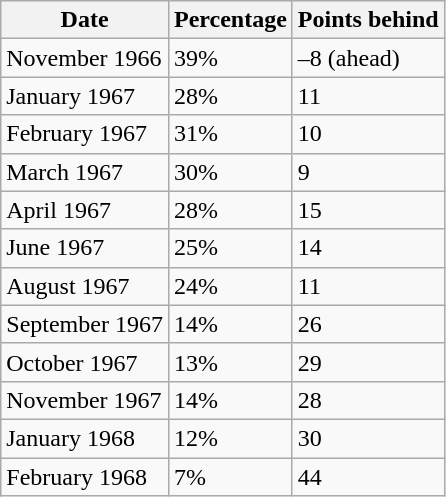<table class="wikitable">
<tr>
<th>Date</th>
<th>Percentage</th>
<th>Points behind</th>
</tr>
<tr>
<td>November 1966</td>
<td>39%</td>
<td>–8 (ahead)</td>
</tr>
<tr>
<td>January 1967</td>
<td>28%</td>
<td>11</td>
</tr>
<tr>
<td>February 1967</td>
<td>31%</td>
<td>10</td>
</tr>
<tr>
<td>March 1967</td>
<td>30%</td>
<td>9</td>
</tr>
<tr>
<td>April 1967</td>
<td>28%</td>
<td>15</td>
</tr>
<tr>
<td>June 1967</td>
<td>25%</td>
<td>14</td>
</tr>
<tr>
<td>August 1967</td>
<td>24%</td>
<td>11</td>
</tr>
<tr>
<td>September 1967</td>
<td>14%</td>
<td>26</td>
</tr>
<tr>
<td>October 1967</td>
<td>13%</td>
<td>29</td>
</tr>
<tr>
<td>November 1967</td>
<td>14%</td>
<td>28</td>
</tr>
<tr>
<td>January 1968</td>
<td>12%</td>
<td>30</td>
</tr>
<tr>
<td>February 1968</td>
<td>7%</td>
<td>44</td>
</tr>
</table>
